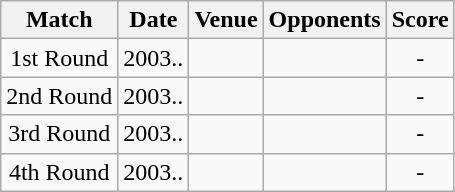<table class="wikitable" style="text-align:center;">
<tr>
<th>Match</th>
<th>Date</th>
<th>Venue</th>
<th>Opponents</th>
<th>Score</th>
</tr>
<tr>
<td>1st Round</td>
<td>2003..</td>
<td><a href='#'></a></td>
<td><a href='#'></a></td>
<td>-</td>
</tr>
<tr>
<td>2nd Round</td>
<td>2003..</td>
<td><a href='#'></a></td>
<td><a href='#'></a></td>
<td>-</td>
</tr>
<tr>
<td>3rd Round</td>
<td>2003..</td>
<td><a href='#'></a></td>
<td><a href='#'></a></td>
<td>-</td>
</tr>
<tr>
<td>4th Round</td>
<td>2003..</td>
<td><a href='#'></a></td>
<td><a href='#'></a></td>
<td>-</td>
</tr>
</table>
